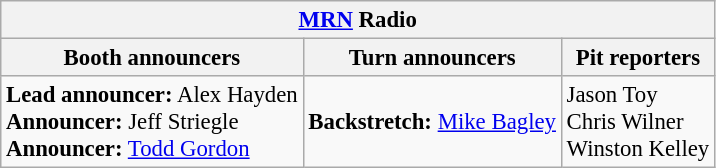<table class="wikitable" style="font-size: 95%;">
<tr>
<th colspan="3"><a href='#'>MRN</a> Radio</th>
</tr>
<tr>
<th>Booth announcers</th>
<th>Turn announcers</th>
<th>Pit reporters</th>
</tr>
<tr>
<td><strong>Lead announcer:</strong> Alex Hayden<br><strong>Announcer:</strong> Jeff Striegle<br><strong>Announcer:</strong> <a href='#'>Todd Gordon</a></td>
<td><strong>Backstretch:</strong> <a href='#'>Mike Bagley</a></td>
<td>Jason Toy<br>Chris Wilner<br>Winston Kelley</td>
</tr>
</table>
